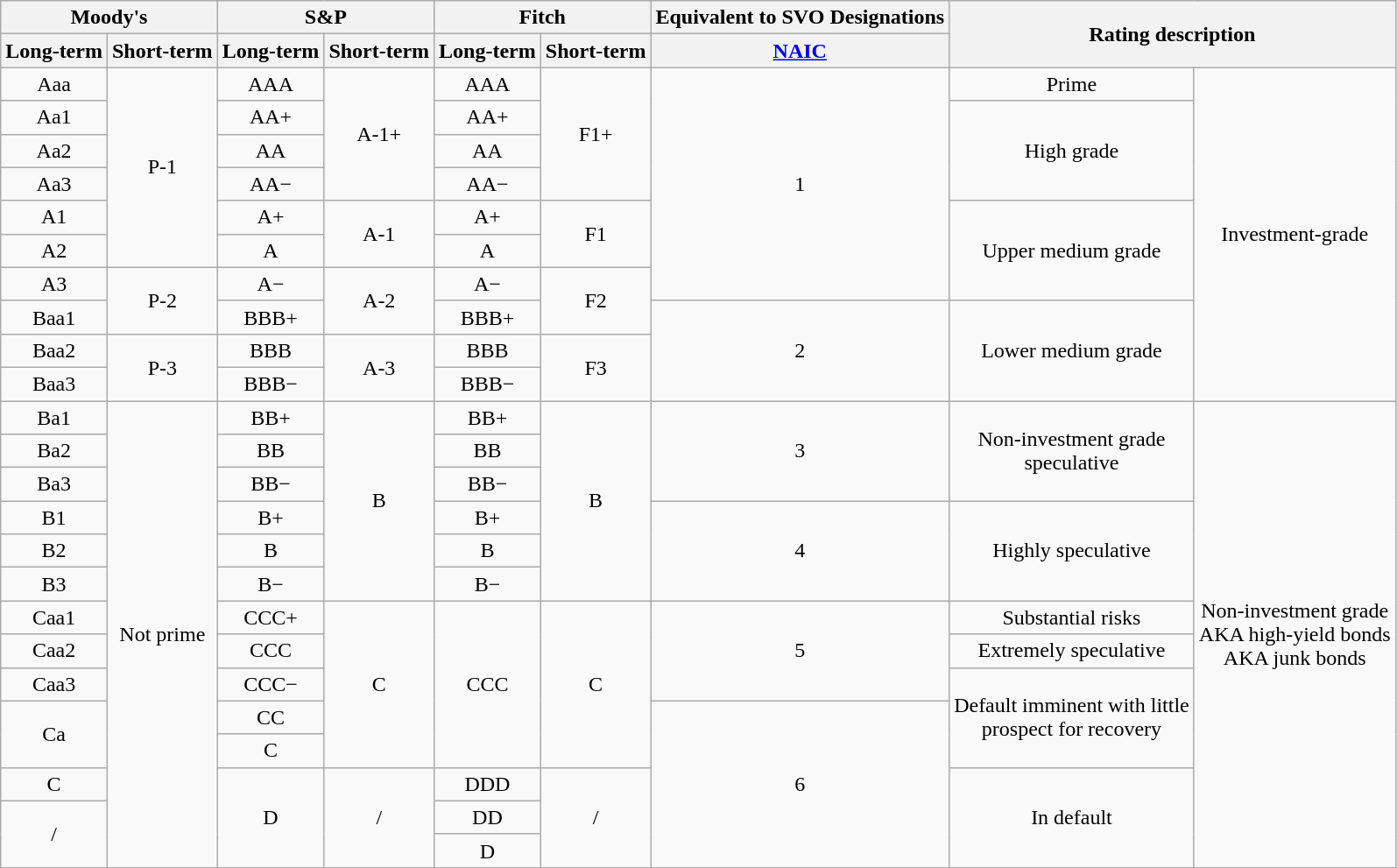<table class="wikitable" style="text-align:center">
<tr>
<th colspan="2">Moody's</th>
<th colspan="2">S&P</th>
<th colspan="2">Fitch</th>
<th>Equivalent to SVO Designations</th>
<th colspan="2" rowspan="2">Rating description</th>
</tr>
<tr>
<th>Long-term</th>
<th>Short-term</th>
<th>Long-term</th>
<th>Short-term</th>
<th>Long-term</th>
<th>Short-term</th>
<th><a href='#'>NAIC</a></th>
</tr>
<tr>
<td>Aaa</td>
<td rowspan="6">P-1</td>
<td>AAA</td>
<td rowspan="4">A-1+</td>
<td>AAA</td>
<td rowspan="4">F1+</td>
<td rowspan="7">1</td>
<td>Prime</td>
<td rowspan="10">Investment-grade</td>
</tr>
<tr>
<td>Aa1</td>
<td>AA+</td>
<td>AA+</td>
<td rowspan="3">High grade</td>
</tr>
<tr>
<td>Aa2</td>
<td>AA</td>
<td>AA</td>
</tr>
<tr>
<td>Aa3</td>
<td>AA−</td>
<td>AA−</td>
</tr>
<tr>
<td>A1</td>
<td>A+</td>
<td rowspan="2">A-1</td>
<td>A+</td>
<td rowspan="2">F1</td>
<td rowspan="3">Upper medium grade</td>
</tr>
<tr>
<td>A2</td>
<td>A</td>
<td>A</td>
</tr>
<tr>
<td>A3</td>
<td rowspan="2">P-2</td>
<td>A−</td>
<td rowspan="2">A-2</td>
<td>A−</td>
<td rowspan="2">F2</td>
</tr>
<tr>
<td>Baa1</td>
<td>BBB+</td>
<td>BBB+</td>
<td rowspan="3">2</td>
<td rowspan="3">Lower medium grade</td>
</tr>
<tr>
<td>Baa2</td>
<td rowspan="2">P-3</td>
<td>BBB</td>
<td rowspan="2">A-3</td>
<td>BBB</td>
<td rowspan="2">F3</td>
</tr>
<tr>
<td>Baa3</td>
<td>BBB−</td>
<td>BBB−</td>
</tr>
<tr>
<td>Ba1</td>
<td rowspan="14">Not prime</td>
<td>BB+</td>
<td rowspan="6">B</td>
<td>BB+</td>
<td rowspan="6">B</td>
<td rowspan="3">3</td>
<td rowspan="3">Non-investment grade <br>speculative</td>
<td rowspan="14">Non-investment grade<br>AKA high-yield bonds<br>AKA junk bonds</td>
</tr>
<tr>
<td>Ba2</td>
<td>BB</td>
<td>BB</td>
</tr>
<tr>
<td>Ba3</td>
<td>BB−</td>
<td>BB−</td>
</tr>
<tr>
<td>B1</td>
<td>B+</td>
<td>B+</td>
<td rowspan="3">4</td>
<td rowspan="3">Highly speculative</td>
</tr>
<tr>
<td>B2</td>
<td>B</td>
<td>B</td>
</tr>
<tr>
<td>B3</td>
<td>B−</td>
<td>B−</td>
</tr>
<tr>
<td>Caa1</td>
<td>CCC+</td>
<td rowspan="5">C</td>
<td rowspan="5">CCC</td>
<td rowspan="5">C</td>
<td rowspan="3">5</td>
<td>Substantial risks</td>
</tr>
<tr>
<td>Caa2</td>
<td>CCC</td>
<td>Extremely speculative</td>
</tr>
<tr>
<td>Caa3</td>
<td>CCC−</td>
<td rowspan="3">Default imminent with little <br>prospect for recovery</td>
</tr>
<tr>
<td rowspan="2">Ca</td>
<td>CC</td>
<td rowspan="5">6</td>
</tr>
<tr>
<td>C</td>
</tr>
<tr>
<td>C</td>
<td rowspan="3">D</td>
<td rowspan="3">/</td>
<td>DDD</td>
<td rowspan="3">/</td>
<td rowspan="3">In default</td>
</tr>
<tr>
<td rowspan="2">/</td>
<td>DD</td>
</tr>
<tr>
<td>D</td>
</tr>
</table>
